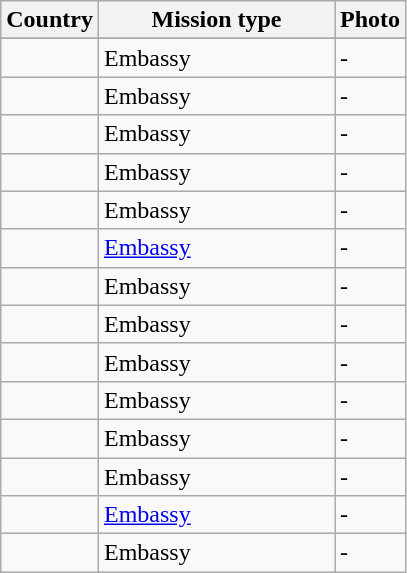<table class="wikitable sortable">
<tr valign="middle">
<th>Country</th>
<th width=150px>Mission type</th>
<th>Photo</th>
</tr>
<tr style="font-weight:bold; background-color: #DDDDDD">
</tr>
<tr>
<td></td>
<td>Embassy</td>
<td> -</td>
</tr>
<tr>
<td></td>
<td>Embassy</td>
<td> -</td>
</tr>
<tr>
<td></td>
<td>Embassy</td>
<td>-</td>
</tr>
<tr>
<td></td>
<td>Embassy</td>
<td> -</td>
</tr>
<tr>
<td></td>
<td>Embassy</td>
<td> -</td>
</tr>
<tr>
<td></td>
<td><a href='#'>Embassy</a></td>
<td> -</td>
</tr>
<tr>
<td></td>
<td>Embassy</td>
<td>-</td>
</tr>
<tr>
<td></td>
<td>Embassy</td>
<td>-</td>
</tr>
<tr>
<td></td>
<td>Embassy</td>
<td> -</td>
</tr>
<tr>
<td></td>
<td>Embassy</td>
<td> -</td>
</tr>
<tr>
<td></td>
<td>Embassy</td>
<td> -</td>
</tr>
<tr>
<td></td>
<td>Embassy</td>
<td>-</td>
</tr>
<tr>
<td></td>
<td><a href='#'>Embassy</a></td>
<td> -</td>
</tr>
<tr>
<td></td>
<td>Embassy</td>
<td> -</td>
</tr>
</table>
